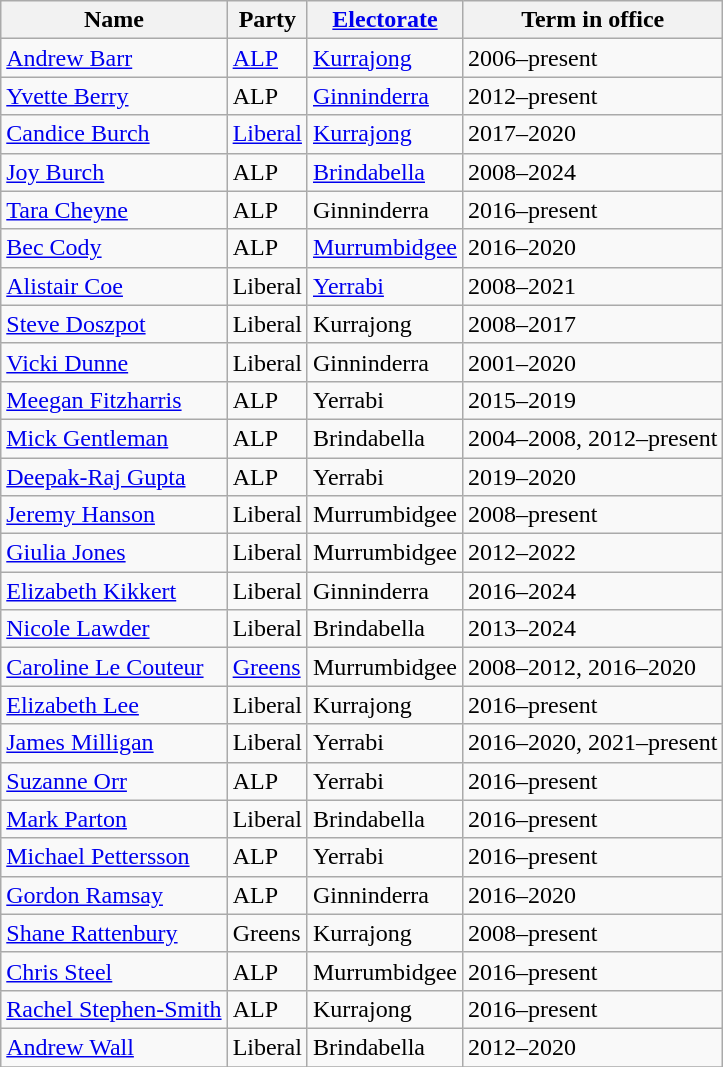<table class="wikitable sortable">
<tr>
<th>Name</th>
<th>Party</th>
<th><a href='#'>Electorate</a></th>
<th>Term in office</th>
</tr>
<tr>
<td><a href='#'>Andrew Barr</a></td>
<td><a href='#'>ALP</a></td>
<td><a href='#'>Kurrajong</a></td>
<td>2006–present</td>
</tr>
<tr>
<td><a href='#'>Yvette Berry</a></td>
<td>ALP</td>
<td><a href='#'>Ginninderra</a></td>
<td>2012–present</td>
</tr>
<tr>
<td><a href='#'>Candice Burch</a> </td>
<td><a href='#'>Liberal</a></td>
<td><a href='#'>Kurrajong</a></td>
<td>2017–2020</td>
</tr>
<tr>
<td><a href='#'>Joy Burch</a></td>
<td>ALP</td>
<td><a href='#'>Brindabella</a></td>
<td>2008–2024</td>
</tr>
<tr>
<td><a href='#'>Tara Cheyne</a></td>
<td>ALP</td>
<td>Ginninderra</td>
<td>2016–present</td>
</tr>
<tr>
<td><a href='#'>Bec Cody</a></td>
<td>ALP</td>
<td><a href='#'>Murrumbidgee</a></td>
<td>2016–2020</td>
</tr>
<tr>
<td><a href='#'>Alistair Coe</a></td>
<td>Liberal</td>
<td><a href='#'>Yerrabi</a></td>
<td>2008–2021</td>
</tr>
<tr>
<td><a href='#'>Steve Doszpot</a> </td>
<td>Liberal</td>
<td>Kurrajong</td>
<td>2008–2017</td>
</tr>
<tr>
<td><a href='#'>Vicki Dunne</a></td>
<td>Liberal</td>
<td>Ginninderra</td>
<td>2001–2020</td>
</tr>
<tr>
<td><a href='#'>Meegan Fitzharris</a> </td>
<td>ALP</td>
<td>Yerrabi</td>
<td>2015–2019</td>
</tr>
<tr>
<td><a href='#'>Mick Gentleman</a></td>
<td>ALP</td>
<td>Brindabella</td>
<td>2004–2008, 2012–present</td>
</tr>
<tr>
<td><a href='#'>Deepak-Raj Gupta</a> </td>
<td>ALP</td>
<td>Yerrabi</td>
<td>2019–2020</td>
</tr>
<tr>
<td><a href='#'>Jeremy Hanson</a></td>
<td>Liberal</td>
<td>Murrumbidgee</td>
<td>2008–present</td>
</tr>
<tr>
<td><a href='#'>Giulia Jones</a></td>
<td>Liberal</td>
<td>Murrumbidgee</td>
<td>2012–2022</td>
</tr>
<tr>
<td><a href='#'>Elizabeth Kikkert</a></td>
<td>Liberal</td>
<td>Ginninderra</td>
<td>2016–2024</td>
</tr>
<tr>
<td><a href='#'>Nicole Lawder</a></td>
<td>Liberal</td>
<td>Brindabella</td>
<td>2013–2024</td>
</tr>
<tr>
<td><a href='#'>Caroline Le Couteur</a></td>
<td><a href='#'>Greens</a></td>
<td>Murrumbidgee</td>
<td>2008–2012, 2016–2020</td>
</tr>
<tr>
<td><a href='#'>Elizabeth Lee</a></td>
<td>Liberal</td>
<td>Kurrajong</td>
<td>2016–present</td>
</tr>
<tr>
<td><a href='#'>James Milligan</a></td>
<td>Liberal</td>
<td>Yerrabi</td>
<td>2016–2020, 2021–present</td>
</tr>
<tr>
<td><a href='#'>Suzanne Orr</a></td>
<td>ALP</td>
<td>Yerrabi</td>
<td>2016–present</td>
</tr>
<tr>
<td><a href='#'>Mark Parton</a></td>
<td>Liberal</td>
<td>Brindabella</td>
<td>2016–present</td>
</tr>
<tr>
<td><a href='#'>Michael Pettersson</a></td>
<td>ALP</td>
<td>Yerrabi</td>
<td>2016–present</td>
</tr>
<tr>
<td><a href='#'>Gordon Ramsay</a></td>
<td>ALP</td>
<td>Ginninderra</td>
<td>2016–2020</td>
</tr>
<tr>
<td><a href='#'>Shane Rattenbury</a></td>
<td>Greens</td>
<td>Kurrajong</td>
<td>2008–present</td>
</tr>
<tr>
<td><a href='#'>Chris Steel</a></td>
<td>ALP</td>
<td>Murrumbidgee</td>
<td>2016–present</td>
</tr>
<tr>
<td><a href='#'>Rachel Stephen-Smith</a></td>
<td>ALP</td>
<td>Kurrajong</td>
<td>2016–present</td>
</tr>
<tr>
<td><a href='#'>Andrew Wall</a></td>
<td>Liberal</td>
<td>Brindabella</td>
<td>2012–2020</td>
</tr>
<tr>
</tr>
</table>
